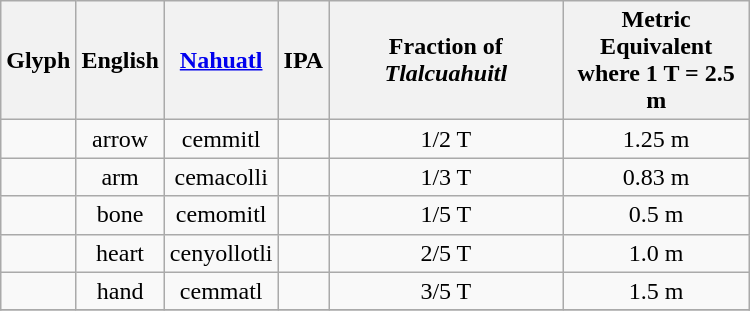<table class="wikitable" style="text-align: center; width: 500px; height: 25px;">
<tr>
<th>Glyph</th>
<th>English</th>
<th><a href='#'>Nahuatl</a></th>
<th>IPA</th>
<th>Fraction of <em>Tlalcuahuitl</em></th>
<th>Metric Equivalent <br>where 1 T = 2.5 m</th>
</tr>
<tr>
<td></td>
<td>arrow</td>
<td>cemmitl</td>
<td></td>
<td>1/2 T</td>
<td>1.25 m</td>
</tr>
<tr>
<td></td>
<td>arm</td>
<td>cemacolli</td>
<td></td>
<td>1/3 T</td>
<td>0.83 m</td>
</tr>
<tr>
<td></td>
<td>bone</td>
<td>cemomitl</td>
<td></td>
<td>1/5 T</td>
<td>0.5 m</td>
</tr>
<tr>
<td></td>
<td>heart</td>
<td>cenyollotli</td>
<td></td>
<td>2/5 T</td>
<td>1.0 m</td>
</tr>
<tr>
<td></td>
<td>hand</td>
<td>cemmatl</td>
<td></td>
<td>3/5 T</td>
<td>1.5 m</td>
</tr>
<tr>
</tr>
</table>
